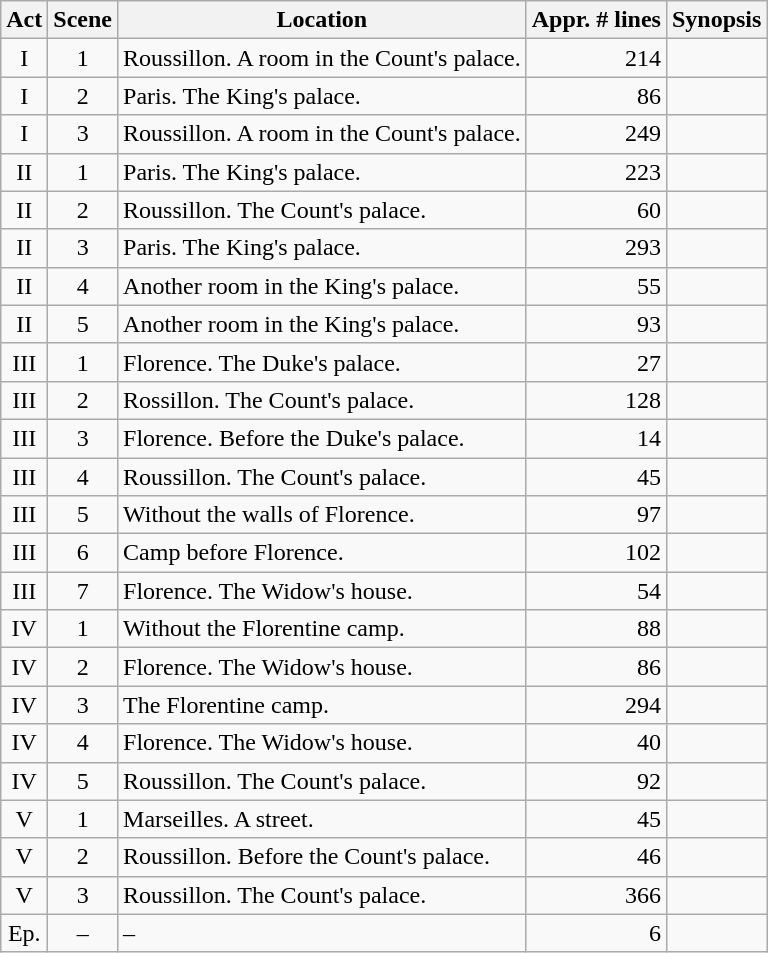<table class="wikitable">
<tr>
<th>Act</th>
<th data-sort-type="number">Scene</th>
<th>Location</th>
<th data-sort-type="number">Appr. # lines</th>
<th>Synopsis</th>
</tr>
<tr>
<td style="text-align:center;">I</td>
<td style="text-align:center;">1</td>
<td>Roussillon. A room in the Count's palace.</td>
<td style="text-align:right;">214</td>
<td></td>
</tr>
<tr>
<td style="text-align:center;">I</td>
<td style="text-align:center;">2</td>
<td>Paris. The King's palace.</td>
<td style="text-align:right;">86</td>
<td></td>
</tr>
<tr>
<td style="text-align:center;">I</td>
<td style="text-align:center;">3</td>
<td>Roussillon. A room in the Count's palace.</td>
<td style="text-align:right;">249</td>
<td></td>
</tr>
<tr>
<td style="text-align:center;">II</td>
<td style="text-align:center;">1</td>
<td>Paris. The King's palace.</td>
<td style="text-align:right;">223</td>
<td></td>
</tr>
<tr>
<td style="text-align:center;">II</td>
<td style="text-align:center;">2</td>
<td>Roussillon. The Count's palace.</td>
<td style="text-align:right;">60</td>
<td></td>
</tr>
<tr>
<td style="text-align:center;">II</td>
<td style="text-align:center;">3</td>
<td>Paris. The King's palace.</td>
<td style="text-align:right;">293</td>
<td></td>
</tr>
<tr>
<td style="text-align:center;">II</td>
<td style="text-align:center;">4</td>
<td>Another room in the King's palace.</td>
<td style="text-align:right;">55</td>
<td></td>
</tr>
<tr>
<td style="text-align:center;">II</td>
<td style="text-align:center;">5</td>
<td>Another room in the King's palace.</td>
<td style="text-align:right;">93</td>
<td></td>
</tr>
<tr>
<td style="text-align:center;">III</td>
<td style="text-align:center;">1</td>
<td>Florence. The Duke's palace.</td>
<td style="text-align:right;">27</td>
<td></td>
</tr>
<tr>
<td style="text-align:center;">III</td>
<td style="text-align:center;">2</td>
<td>Rossillon. The Count's palace.</td>
<td style="text-align:right;">128</td>
<td></td>
</tr>
<tr>
<td style="text-align:center;">III</td>
<td style="text-align:center;">3</td>
<td>Florence. Before the Duke's palace.</td>
<td style="text-align:right;">14</td>
<td></td>
</tr>
<tr>
<td style="text-align:center;">III</td>
<td style="text-align:center;">4</td>
<td>Roussillon. The Count's palace.</td>
<td style="text-align:right;">45</td>
<td></td>
</tr>
<tr>
<td style="text-align:center;">III</td>
<td style="text-align:center;">5</td>
<td>Without the walls of Florence.</td>
<td style="text-align:right;">97</td>
<td></td>
</tr>
<tr>
<td style="text-align:center;">III</td>
<td style="text-align:center;">6</td>
<td>Camp before Florence.</td>
<td style="text-align:right;">102</td>
<td></td>
</tr>
<tr>
<td style="text-align:center;">III</td>
<td style="text-align:center;">7</td>
<td>Florence. The Widow's house.</td>
<td style="text-align:right;">54</td>
<td></td>
</tr>
<tr>
<td style="text-align:center;">IV</td>
<td style="text-align:center;">1</td>
<td>Without the Florentine camp.</td>
<td style="text-align:right;">88</td>
<td></td>
</tr>
<tr>
<td style="text-align:center;">IV</td>
<td style="text-align:center;">2</td>
<td>Florence. The Widow's house.</td>
<td style="text-align:right;">86</td>
<td></td>
</tr>
<tr>
<td style="text-align:center;">IV</td>
<td style="text-align:center;">3</td>
<td>The Florentine camp.</td>
<td style="text-align:right;">294</td>
<td></td>
</tr>
<tr>
<td style="text-align:center;">IV</td>
<td style="text-align:center;">4</td>
<td>Florence. The Widow's house.</td>
<td style="text-align:right;">40</td>
<td></td>
</tr>
<tr>
<td style="text-align:center;">IV</td>
<td style="text-align:center;">5</td>
<td>Roussillon. The Count's palace.</td>
<td style="text-align:right;">92</td>
<td></td>
</tr>
<tr>
<td style="text-align:center;">V</td>
<td style="text-align:center;">1</td>
<td>Marseilles. A street.</td>
<td style="text-align:right;">45</td>
<td></td>
</tr>
<tr>
<td style="text-align:center;">V</td>
<td style="text-align:center;">2</td>
<td>Roussillon. Before the Count's palace.</td>
<td style="text-align:right;">46</td>
<td></td>
</tr>
<tr>
<td style="text-align:center;">V</td>
<td style="text-align:center;">3</td>
<td>Roussillon. The Count's palace.</td>
<td style="text-align:right;">366</td>
<td></td>
</tr>
<tr>
<td style="text-align:center;" data-sort-value="zzz Ep.">Ep.</td>
<td style="text-align:center;" data-sort-value="1000">–</td>
<td>–</td>
<td style="text-align:right;">6</td>
<td></td>
</tr>
</table>
